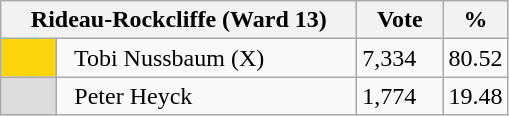<table class="wikitable">
<tr>
<th bgcolor="#DDDDFF" width="230px" colspan="2">Rideau-Rockcliffe (Ward 13)</th>
<th bgcolor="#DDDDFF" width="50px">Vote</th>
<th bgcolor="#DDDDFF" width="30px">%</th>
</tr>
<tr>
<td bgcolor=#FCD40D width="30px"> </td>
<td>  Tobi Nussbaum (X)</td>
<td>7,334</td>
<td>80.52</td>
</tr>
<tr>
<td bgcolor=#DCDCDC width="30px"> </td>
<td>  Peter Heyck</td>
<td>1,774</td>
<td>19.48</td>
</tr>
</table>
